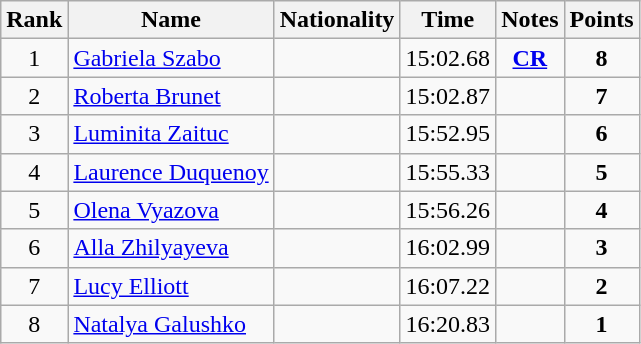<table class="wikitable sortable" style="text-align:center">
<tr>
<th>Rank</th>
<th>Name</th>
<th>Nationality</th>
<th>Time</th>
<th>Notes</th>
<th>Points</th>
</tr>
<tr>
<td>1</td>
<td align=left><a href='#'>Gabriela Szabo</a></td>
<td align=left></td>
<td>15:02.68</td>
<td><strong><a href='#'>CR</a></strong></td>
<td><strong>8</strong></td>
</tr>
<tr>
<td>2</td>
<td align=left><a href='#'>Roberta Brunet</a></td>
<td align=left></td>
<td>15:02.87</td>
<td></td>
<td><strong>7</strong></td>
</tr>
<tr>
<td>3</td>
<td align=left><a href='#'>Luminita Zaituc</a></td>
<td align=left></td>
<td>15:52.95</td>
<td></td>
<td><strong>6</strong></td>
</tr>
<tr>
<td>4</td>
<td align=left><a href='#'>Laurence Duquenoy</a></td>
<td align=left></td>
<td>15:55.33</td>
<td></td>
<td><strong>5</strong></td>
</tr>
<tr>
<td>5</td>
<td align=left><a href='#'>Olena Vyazova</a></td>
<td align=left></td>
<td>15:56.26</td>
<td></td>
<td><strong>4</strong></td>
</tr>
<tr>
<td>6</td>
<td align=left><a href='#'>Alla Zhilyayeva</a></td>
<td align=left></td>
<td>16:02.99</td>
<td></td>
<td><strong>3</strong></td>
</tr>
<tr>
<td>7</td>
<td align=left><a href='#'>Lucy Elliott</a></td>
<td align=left></td>
<td>16:07.22</td>
<td></td>
<td><strong>2</strong></td>
</tr>
<tr>
<td>8</td>
<td align=left><a href='#'>Natalya Galushko</a></td>
<td align=left></td>
<td>16:20.83</td>
<td></td>
<td><strong>1</strong></td>
</tr>
</table>
